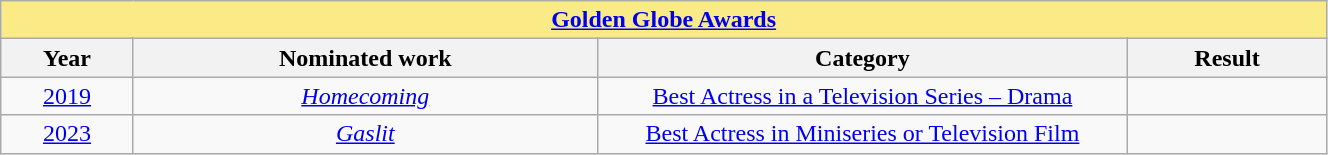<table width="70%" class="wikitable sortable">
<tr>
<th colspan="4" - style="background:#FAEB86;" align="center"><a href='#'>Golden Globe Awards</a></th>
</tr>
<tr>
<th width="10%">Year</th>
<th width="35%">Nominated work</th>
<th width="40%">Category</th>
<th width="15%">Result</th>
</tr>
<tr>
<td align="center"><a href='#'>2019</a></td>
<td align="center"><em><a href='#'>Homecoming</a></em></td>
<td align="center"><a href='#'>Best Actress in a Television Series – Drama</a></td>
<td></td>
</tr>
<tr>
<td align="center"><a href='#'>2023</a></td>
<td align="center"><em><a href='#'>Gaslit</a></em></td>
<td align="center"><a href='#'>Best Actress in Miniseries or Television Film</a></td>
<td></td>
</tr>
</table>
